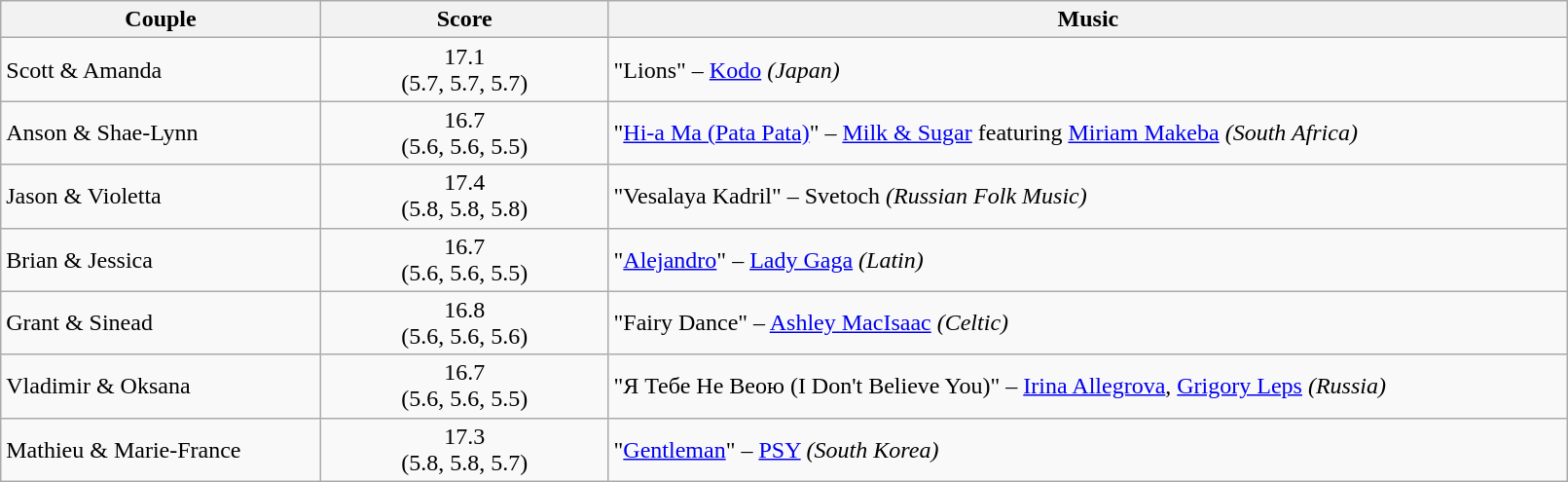<table class="wikitable" style="width:85%;">
<tr>
<th style="width:20%;">Couple</th>
<th style="width:18%;">Score</th>
<th style="width:60%;">Music</th>
</tr>
<tr>
<td>Scott & Amanda</td>
<td style="text-align: center;">17.1 <br> (5.7, 5.7, 5.7)</td>
<td>"Lions" – <a href='#'>Kodo</a> <em>(Japan)</em></td>
</tr>
<tr>
<td>Anson & Shae-Lynn</td>
<td style="text-align: center;">16.7 <br> (5.6, 5.6, 5.5)</td>
<td>"<a href='#'>Hi-a Ma (Pata Pata)</a>" – <a href='#'>Milk & Sugar</a> featuring <a href='#'>Miriam Makeba</a> <em>(South Africa)</em></td>
</tr>
<tr>
<td>Jason & Violetta</td>
<td style="text-align: center;">17.4 <br> (5.8, 5.8, 5.8)</td>
<td>"Vesalaya Kadril" – Svetoch <em>(Russian Folk Music)</em></td>
</tr>
<tr>
<td>Brian & Jessica</td>
<td style="text-align: center;">16.7 <br> (5.6, 5.6, 5.5)</td>
<td>"<a href='#'>Alejandro</a>" – <a href='#'>Lady Gaga</a> <em>(Latin)</em></td>
</tr>
<tr>
<td>Grant & Sinead</td>
<td style="text-align: center;">16.8 <br> (5.6, 5.6, 5.6)</td>
<td>"Fairy Dance" – <a href='#'>Ashley MacIsaac</a> <em>(Celtic)</em></td>
</tr>
<tr>
<td>Vladimir & Oksana</td>
<td style="text-align: center;">16.7 <br> (5.6, 5.6, 5.5)</td>
<td>"Я Тебе Не Веою (I Don't Believe You)" – <a href='#'>Irina Allegrova</a>, <a href='#'>Grigory Leps</a> <em>(Russia)</em></td>
</tr>
<tr>
<td>Mathieu & Marie-France</td>
<td style="text-align: center;">17.3 <br> (5.8, 5.8, 5.7)</td>
<td>"<a href='#'>Gentleman</a>" – <a href='#'>PSY</a> <em>(South Korea)</em></td>
</tr>
</table>
